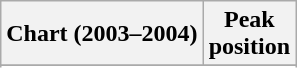<table class="wikitable sortable plainrowheaders" style="text-align:center">
<tr>
<th scope="col">Chart (2003–2004)</th>
<th scope="col">Peak<br>position</th>
</tr>
<tr>
</tr>
<tr>
</tr>
<tr>
</tr>
<tr>
</tr>
</table>
